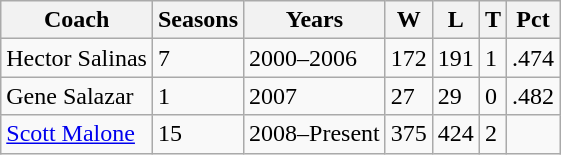<table class="wikitable">
<tr>
<th>Coach</th>
<th>Seasons</th>
<th>Years</th>
<th>W</th>
<th>L</th>
<th>T</th>
<th>Pct</th>
</tr>
<tr>
<td>Hector Salinas</td>
<td>7</td>
<td>2000–2006</td>
<td>172</td>
<td>191</td>
<td>1</td>
<td>.474</td>
</tr>
<tr>
<td>Gene Salazar</td>
<td>1</td>
<td>2007</td>
<td>27</td>
<td>29</td>
<td>0</td>
<td>.482</td>
</tr>
<tr>
<td><a href='#'>Scott Malone</a></td>
<td>15</td>
<td>2008–Present</td>
<td>375</td>
<td>424</td>
<td>2</td>
<td></td>
</tr>
</table>
